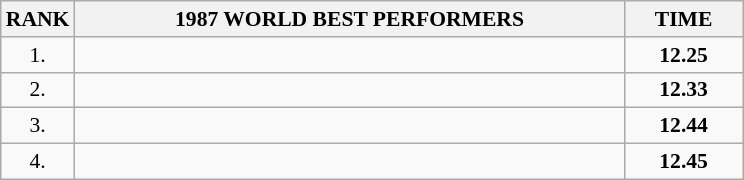<table class="wikitable" style="border-collapse: collapse; font-size: 90%;">
<tr>
<th>RANK</th>
<th align="center" style="width: 25em">1987 WORLD BEST PERFORMERS</th>
<th align="center" style="width: 5em">TIME</th>
</tr>
<tr>
<td align="center">1.</td>
<td></td>
<td align="center"><strong>12.25</strong></td>
</tr>
<tr>
<td align="center">2.</td>
<td></td>
<td align="center"><strong>12.33</strong></td>
</tr>
<tr>
<td align="center">3.</td>
<td></td>
<td align="center"><strong>12.44</strong></td>
</tr>
<tr>
<td align="center">4.</td>
<td></td>
<td align="center"><strong>12.45</strong></td>
</tr>
</table>
